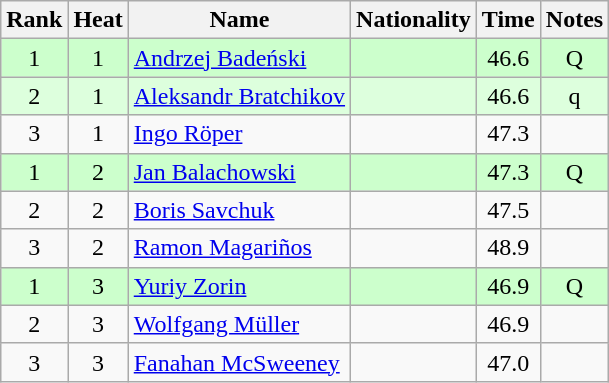<table class="wikitable sortable" style="text-align:center">
<tr>
<th>Rank</th>
<th>Heat</th>
<th>Name</th>
<th>Nationality</th>
<th>Time</th>
<th>Notes</th>
</tr>
<tr bgcolor=ccffcc>
<td>1</td>
<td>1</td>
<td align="left"><a href='#'>Andrzej Badeński</a></td>
<td align=left></td>
<td>46.6</td>
<td>Q</td>
</tr>
<tr bgcolor=ddffdd>
<td>2</td>
<td>1</td>
<td align="left"><a href='#'>Aleksandr Bratchikov</a></td>
<td align=left></td>
<td>46.6</td>
<td>q</td>
</tr>
<tr>
<td>3</td>
<td>1</td>
<td align="left"><a href='#'>Ingo Röper</a></td>
<td align=left></td>
<td>47.3</td>
<td></td>
</tr>
<tr bgcolor=ccffcc>
<td>1</td>
<td>2</td>
<td align="left"><a href='#'>Jan Balachowski</a></td>
<td align=left></td>
<td>47.3</td>
<td>Q</td>
</tr>
<tr>
<td>2</td>
<td>2</td>
<td align="left"><a href='#'>Boris Savchuk</a></td>
<td align=left></td>
<td>47.5</td>
<td></td>
</tr>
<tr>
<td>3</td>
<td>2</td>
<td align="left"><a href='#'>Ramon Magariños</a></td>
<td align=left></td>
<td>48.9</td>
<td></td>
</tr>
<tr bgcolor=ccffcc>
<td>1</td>
<td>3</td>
<td align="left"><a href='#'>Yuriy Zorin</a></td>
<td align=left></td>
<td>46.9</td>
<td>Q</td>
</tr>
<tr>
<td>2</td>
<td>3</td>
<td align="left"><a href='#'>Wolfgang Müller</a></td>
<td align=left></td>
<td>46.9</td>
<td></td>
</tr>
<tr>
<td>3</td>
<td>3</td>
<td align="left"><a href='#'>Fanahan McSweeney</a></td>
<td align=left></td>
<td>47.0</td>
<td></td>
</tr>
</table>
